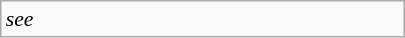<table class="wikitable floatright" style="font-size: 0.9em; width: 270px;">
<tr>
<td><em>see </em></td>
</tr>
</table>
